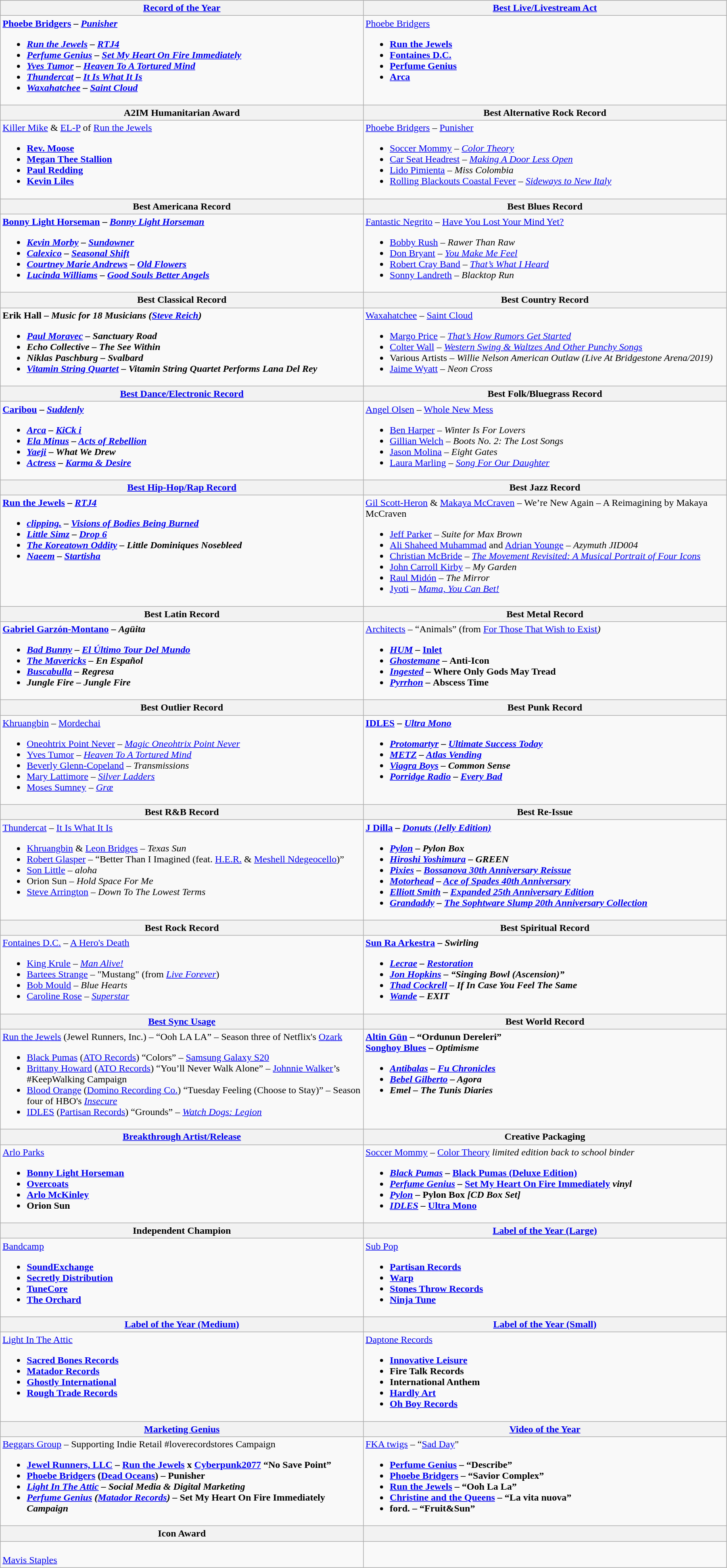<table class="wikitable" style="width:95%">
<tr bgcolor="#bebebe">
<th width="50%"><a href='#'>Record of the Year</a></th>
<th width="50%"><a href='#'>Best Live/Livestream Act</a></th>
</tr>
<tr>
<td valign="top"><strong><a href='#'>Phoebe Bridgers</a> – <em><a href='#'>Punisher</a><strong><em><br><ul><li><a href='#'>Run the Jewels</a> – </em><a href='#'>RTJ4</a><em></li><li><a href='#'>Perfume Genius</a>  – </em><a href='#'>Set My Heart On Fire Immediately</a><em></li><li><a href='#'>Yves Tumor</a> – </em><a href='#'>Heaven To A Tortured Mind</a><em></li><li><a href='#'>Thundercat</a> – </em><a href='#'>It Is What It Is</a><em></li><li><a href='#'>Waxahatchee</a> – </em><a href='#'>Saint Cloud</a><em></li></ul></td>
<td valign="top"></strong><a href='#'>Phoebe Bridgers</a><strong><br><ul><li><a href='#'>Run the Jewels</a></li><li><a href='#'>Fontaines D.C.</a></li><li><a href='#'>Perfume Genius</a></li><li><a href='#'>Arca</a></li></ul></td>
</tr>
<tr>
<th width="50%">A2IM Humanitarian Award</th>
<th width="50%">Best Alternative Rock Record</th>
</tr>
<tr>
<td valign="top"></strong><a href='#'>Killer Mike</a> & <a href='#'>EL-P</a> of <a href='#'>Run the Jewels</a><strong><br><ul><li><a href='#'>Rev. Moose</a></li><li><a href='#'>Megan Thee Stallion</a></li><li><a href='#'>Paul Redding</a></li><li><a href='#'>Kevin Liles</a></li></ul></td>
<td valign="top"></strong><a href='#'>Phoebe Bridgers</a> – </em><a href='#'>Punisher</a></em></strong><br><ul><li><a href='#'>Soccer Mommy</a> – <em><a href='#'>Color Theory</a></em></li><li><a href='#'>Car Seat Headrest</a> – <em><a href='#'>Making A Door Less Open</a></em></li><li><a href='#'>Lido Pimienta</a> – <em>Miss Colombia</em></li><li><a href='#'>Rolling Blackouts Coastal Fever</a> – <em><a href='#'>Sideways to New Italy</a></em></li></ul></td>
</tr>
<tr>
<th width="50%">Best Americana Record</th>
<th width="50%">Best Blues Record</th>
</tr>
<tr>
<td valign="top"><strong><a href='#'>Bonny Light Horseman</a> – <em><a href='#'>Bonny Light Horseman</a><strong><em><br><ul><li><a href='#'>Kevin Morby</a> – </em><a href='#'>Sundowner</a><em></li><li><a href='#'>Calexico</a> – </em><a href='#'>Seasonal Shift</a><em></li><li><a href='#'>Courtney Marie Andrews</a> – </em><a href='#'>Old Flowers</a><em></li><li><a href='#'>Lucinda Williams</a> – </em><a href='#'>Good Souls Better Angels</a><em></li></ul></td>
<td valign="top"></strong><a href='#'>Fantastic Negrito</a> – </em><a href='#'>Have You Lost Your Mind Yet?</a></em></strong><br><ul><li><a href='#'>Bobby Rush</a> – <em>Rawer Than Raw</em></li><li><a href='#'>Don Bryant</a> – <em><a href='#'>You Make Me Feel</a></em></li><li><a href='#'>Robert Cray Band</a> – <em><a href='#'>That’s What I Heard</a></em></li><li><a href='#'>Sonny Landreth</a> – <em>Blacktop Run</em></li></ul></td>
</tr>
<tr>
<th width="50%">Best Classical Record</th>
<th width="50%">Best Country Record</th>
</tr>
<tr>
<td valign="top"><strong>Erik Hall – <em>Music for 18 Musicians (<a href='#'>Steve Reich</a>)<strong><em><br><ul><li><a href='#'>Paul Moravec</a> – </em>Sanctuary Road<em></li><li>Echo Collective – </em>The See Within<em></li><li>Niklas Paschburg – </em>Svalbard<em></li><li><a href='#'>Vitamin String Quartet</a> – </em>Vitamin String Quartet Performs Lana Del Rey<em></li></ul></td>
<td valign="top"></strong><a href='#'>Waxahatchee</a> – </em><a href='#'>Saint Cloud</a></em></strong><br><ul><li><a href='#'>Margo Price</a> – <em><a href='#'>That’s How Rumors Get Started</a></em></li><li><a href='#'>Colter Wall</a> – <em><a href='#'>Western Swing & Waltzes And Other Punchy Songs</a></em></li><li>Various Artists – <em>Willie Nelson American Outlaw (Live At Bridgestone Arena/2019)</em></li><li><a href='#'>Jaime Wyatt</a> – <em>Neon Cross</em></li></ul></td>
</tr>
<tr>
<th width="50%"><a href='#'>Best Dance/Electronic Record</a></th>
<th width="50%">Best Folk/Bluegrass Record</th>
</tr>
<tr>
<td valign="top"><strong><a href='#'>Caribou</a> – <em><a href='#'>Suddenly</a><strong><em><br><ul><li><a href='#'>Arca</a> – </em><a href='#'>KiCk i</a><em></li><li><a href='#'>Ela Minus</a> – </em><a href='#'>Acts of Rebellion</a><em></li><li><a href='#'>Yaeji</a> – </em>What We Drew<em></li><li><a href='#'>Actress</a> – </em><a href='#'>Karma & Desire</a><em></li></ul></td>
<td valign="top"></strong><a href='#'>Angel Olsen</a> – </em><a href='#'>Whole New Mess</a></em></strong><br><ul><li><a href='#'>Ben Harper</a> – <em>Winter Is For Lovers</em></li><li><a href='#'>Gillian Welch</a> – <em>Boots No. 2: The Lost Songs</em></li><li><a href='#'>Jason Molina</a> – <em>Eight Gates</em></li><li><a href='#'>Laura Marling</a> – <em><a href='#'>Song For Our Daughter</a></em></li></ul></td>
</tr>
<tr>
<th width="50%"><a href='#'>Best Hip-Hop/Rap Record</a></th>
<th width="50%">Best Jazz Record</th>
</tr>
<tr>
<td valign="top"><strong><a href='#'>Run the Jewels</a> – <em><a href='#'>RTJ4</a><strong><em><br><ul><li><a href='#'>clipping.</a> – </em><a href='#'>Visions of Bodies Being Burned</a><em></li><li><a href='#'>Little Simz</a> – </em><a href='#'>Drop 6</a><em></li><li><a href='#'>The Koreatown Oddity</a> – </em>Little Dominiques Nosebleed<em></li><li><a href='#'>Naeem</a> – </em><a href='#'>Startisha</a><em></li></ul></td>
<td valign="top"></strong><a href='#'>Gil Scott-Heron</a> & <a href='#'>Makaya McCraven</a> – </em>We’re New Again – A Reimagining by Makaya McCraven</em></strong><br><ul><li><a href='#'>Jeff Parker</a> – <em>Suite for Max Brown</em></li><li><a href='#'>Ali Shaheed Muhammad</a> and <a href='#'>Adrian Younge</a> – <em>Azymuth JID004</em></li><li><a href='#'>Christian McBride</a> – <em><a href='#'>The Movement Revisited: A Musical Portrait of Four Icons</a></em></li><li><a href='#'>John Carroll Kirby</a> – <em>My Garden</em></li><li><a href='#'>Raul Midón</a> – <em>The Mirror</em></li><li><a href='#'>Jyoti</a> – <em><a href='#'>Mama, You Can Bet!</a></em></li></ul></td>
</tr>
<tr>
<th width="50%">Best Latin Record</th>
<th width="50%">Best Metal Record</th>
</tr>
<tr>
<td valign="top"><strong><a href='#'>Gabriel Garzón-Montano</a> – <em>Agüita<strong><em><br><ul><li><a href='#'>Bad Bunny</a> – </em><a href='#'>El Último Tour Del Mundo</a><em></li><li><a href='#'>The Mavericks</a> – </em>En Español<em></li><li><a href='#'>Buscabulla</a> – </em>Regresa<em></li><li>Jungle Fire – </em>Jungle Fire<em></li></ul></td>
<td valign="top"></strong><a href='#'>Architects</a> – “Animals” (from </em><a href='#'>For Those That Wish to Exist</a><em>)<strong><br><ul><li><a href='#'>HUM</a> – </em><a href='#'>Inlet</a><em></li><li><a href='#'>Ghostemane</a> – </em>Anti-Icon<em></li><li><a href='#'>Ingested</a> – </em>Where Only Gods May Tread<em></li><li><a href='#'>Pyrrhon</a> – </em>Abscess Time<em></li></ul></td>
</tr>
<tr>
<th width="50%">Best Outlier Record</th>
<th width="50%">Best Punk Record</th>
</tr>
<tr>
<td valign="top"></strong><a href='#'>Khruangbin</a> – </em><a href='#'>Mordechai</a></em></strong><br><ul><li><a href='#'>Oneohtrix Point Never</a> – <em><a href='#'>Magic Oneohtrix Point Never</a></em></li><li><a href='#'>Yves Tumor</a> – <em><a href='#'>Heaven To A Tortured Mind</a></em></li><li><a href='#'>Beverly Glenn-Copeland</a> – <em>Transmissions</em></li><li><a href='#'>Mary Lattimore</a> – <em><a href='#'>Silver Ladders</a></em></li><li><a href='#'>Moses Sumney</a> – <em><a href='#'>Græ</a></em></li></ul></td>
<td valign="top"><strong><a href='#'>IDLES</a> – <em><a href='#'>Ultra Mono</a><strong><em><br><ul><li><a href='#'>Protomartyr</a> – </em><a href='#'>Ultimate Success Today</a><em></li><li><a href='#'>METZ</a> – </em><a href='#'>Atlas Vending</a><em></li><li><a href='#'>Viagra Boys</a> – </em>Common Sense<em></li><li><a href='#'>Porridge Radio</a> – </em><a href='#'>Every Bad</a><em></li></ul></td>
</tr>
<tr>
<th width="50%">Best R&B Record</th>
<th width="50%">Best Re-Issue</th>
</tr>
<tr>
<td valign="top"></strong><a href='#'>Thundercat</a> – </em><a href='#'>It Is What It Is</a></em></strong><br><ul><li><a href='#'>Khruangbin</a> & <a href='#'>Leon Bridges</a> – <em>Texas Sun</em></li><li><a href='#'>Robert Glasper</a> – “Better Than I Imagined (feat. <a href='#'>H.E.R.</a> & <a href='#'>Meshell Ndegeocello</a>)”</li><li><a href='#'>Son Little</a> – <em>aloha</em></li><li>Orion Sun – <em>Hold Space For Me</em></li><li><a href='#'>Steve Arrington</a> – <em>Down To The Lowest Terms</em></li></ul></td>
<td valign="top"><strong><a href='#'>J Dilla</a> – <em><a href='#'>Donuts (Jelly Edition)</a><strong><em><br><ul><li><a href='#'>Pylon</a> – </em>Pylon Box<em></li><li><a href='#'>Hiroshi Yoshimura</a> – </em>GREEN<em></li><li><a href='#'>Pixies</a> – </em><a href='#'>Bossanova 30th Anniversary Reissue</a><em></li><li><a href='#'>Motorhead</a> – </em><a href='#'>Ace of Spades 40th Anniversary</a><em></li><li><a href='#'>Elliott Smith</a> – </em><a href='#'>Expanded 25th Anniversary Edition</a><em></li><li><a href='#'>Grandaddy</a> – </em><a href='#'>The Sophtware Slump 20th Anniversary Collection</a><em></li></ul></td>
</tr>
<tr>
<th width="50%">Best Rock Record</th>
<th width="50%">Best Spiritual Record</th>
</tr>
<tr>
<td valign="top"></strong><a href='#'>Fontaines D.C.</a> – </em><a href='#'>A Hero's Death</a></em></strong><br><ul><li><a href='#'>King Krule</a> – <em><a href='#'>Man Alive!</a></em></li><li><a href='#'>Bartees Strange</a> – "Mustang" (from <em><a href='#'>Live Forever</a></em>)</li><li><a href='#'>Bob Mould</a> – <em>Blue Hearts</em></li><li><a href='#'>Caroline Rose</a> – <em><a href='#'>Superstar</a></em></li></ul></td>
<td valign="top"><strong><a href='#'>Sun Ra Arkestra</a> – <em>Swirling<strong><em><br><ul><li><a href='#'>Lecrae</a> – </em><a href='#'>Restoration</a><em></li><li><a href='#'>Jon Hopkins</a> – “Singing Bowl (Ascension)”</li><li><a href='#'>Thad Cockrell</a> – </em>If In Case You Feel The Same<em></li><li><a href='#'>Wande</a> – </em>EXIT<em></li></ul></td>
</tr>
<tr>
<th width="50%"><a href='#'>Best Sync Usage</a></th>
<th width="50%">Best World Record</th>
</tr>
<tr>
<td valign="top"></strong><a href='#'>Run the Jewels</a> (Jewel Runners, Inc.) – “Ooh LA LA” – Season three of Netflix's </em><a href='#'>Ozark</a></em></strong><br><ul><li><a href='#'>Black Pumas</a> (<a href='#'>ATO Records</a>) “Colors” – <a href='#'>Samsung Galaxy S20</a></li><li><a href='#'>Brittany Howard</a> (<a href='#'>ATO Records</a>) “You’ll Never Walk Alone” – <a href='#'>Johnnie Walker</a>’s #KeepWalking Campaign</li><li><a href='#'>Blood Orange</a> (<a href='#'>Domino Recording Co.</a>) “Tuesday Feeling (Choose to Stay)” – Season four of HBO's <em><a href='#'>Insecure</a></em></li><li><a href='#'>IDLES</a> (<a href='#'>Partisan Records</a>) “Grounds” – <em><a href='#'>Watch Dogs: Legion</a></em></li></ul></td>
<td valign="top"><strong><a href='#'>Altin Gün</a> – “Ordunun Dereleri”</strong><br><strong><a href='#'>Songhoy Blues</a> – <em>Optimisme<strong><em><ul><li><a href='#'>Antibalas</a> – </em><a href='#'>Fu Chronicles</a><em></li><li><a href='#'>Bebel Gilberto</a> – </em>Agora<em></li><li>Emel – </em>The Tunis Diaries<em></li></ul></td>
</tr>
<tr>
<th width="50%"><a href='#'>Breakthrough Artist/Release</a></th>
<th width="50%">Creative Packaging</th>
</tr>
<tr>
<td valign="top"></strong><a href='#'>Arlo Parks</a><strong><br><ul><li><a href='#'>Bonny Light Horseman</a></li><li><a href='#'>Overcoats</a></li><li><a href='#'>Arlo McKinley</a></li><li>Orion Sun</li></ul></td>
<td valign="top"></strong><a href='#'>Soccer Mommy</a> – </em><a href='#'>Color Theory</a><em> limited edition back to school binder<strong><br><ul><li><a href='#'>Black Pumas</a> – </em><a href='#'>Black Pumas (Deluxe Edition)</a><em></li><li><a href='#'>Perfume Genius</a> – </em><a href='#'>Set My Heart On Fire Immediately</a><em> vinyl</li><li><a href='#'>Pylon</a> – </em>Pylon Box<em> [CD Box Set]</li><li><a href='#'>IDLES</a> – </em><a href='#'>Ultra Mono</a><em></li></ul></td>
</tr>
<tr>
<th width="50%">Independent Champion</th>
<th width="50%"><a href='#'>Label of the Year (Large)</a></th>
</tr>
<tr>
<td valign="top"></strong><a href='#'>Bandcamp</a><strong><br><ul><li><a href='#'>SoundExchange</a></li><li><a href='#'>Secretly Distribution</a></li><li><a href='#'>TuneCore</a></li><li><a href='#'>The Orchard</a></li></ul></td>
<td valign="top"></strong><a href='#'>Sub Pop</a><strong><br><ul><li><a href='#'>Partisan Records</a></li><li><a href='#'>Warp</a></li><li><a href='#'>Stones Throw Records</a></li><li><a href='#'>Ninja Tune</a></li></ul></td>
</tr>
<tr>
<th width="50%"><a href='#'>Label of the Year (Medium)</a></th>
<th width="50%"><a href='#'>Label of the Year (Small)</a></th>
</tr>
<tr>
<td valign="top"><a href='#'></strong>Light In The Attic<strong></a><br><ul><li><a href='#'>Sacred Bones Records</a></li><li><a href='#'>Matador Records</a></li><li><a href='#'>Ghostly International</a></li><li><a href='#'>Rough Trade Records</a></li></ul></td>
<td valign="top"></strong><a href='#'>Daptone Records</a><strong><br><ul><li><a href='#'>Innovative Leisure</a></li><li>Fire Talk Records</li><li>International Anthem</li><li><a href='#'>Hardly Art</a></li><li><a href='#'>Oh Boy Records</a></li></ul></td>
</tr>
<tr>
<th width="50%"><a href='#'>Marketing Genius</a></th>
<th width="50%"><a href='#'>Video of the Year</a></th>
</tr>
<tr>
<td valign="top"></strong><a href='#'>Beggars Group</a> – Supporting Indie Retail #loverecordstores Campaign<strong><br><ul><li><a href='#'>Jewel Runners, LLC</a> – <a href='#'>Run the Jewels</a> x <a href='#'>Cyberpunk2077</a> “No Save Point”</li><li><a href='#'>Phoebe Bridgers</a> (<a href='#'>Dead Oceans</a>) – </em>Punisher<em></li><li><a href='#'>Light In The Attic</a> – Social Media & Digital Marketing</li><li><a href='#'>Perfume Genius</a> (<a href='#'>Matador Records</a>) – </em>Set My Heart On Fire Immediately<em> Campaign</li></ul></td>
<td valign="top"></strong><a href='#'>FKA twigs</a> – “<a href='#'>Sad Day</a>"<strong><br><ul><li><a href='#'>Perfume Genius</a> – “Describe”</li><li><a href='#'>Phoebe Bridgers</a> – “Savior Complex”</li><li><a href='#'>Run the Jewels</a> – “Ooh La La”</li><li><a href='#'>Christine and the Queens</a> – “La vita nuova”</li><li>ford. – “Fruit&Sun”</li></ul></td>
</tr>
<tr>
<th width="50%">Icon Award</th>
<th width="50%"></th>
</tr>
<tr>
<td valign="top"><br></strong><a href='#'>Mavis Staples</a><strong></td>
<td valign="top"></td>
</tr>
</table>
